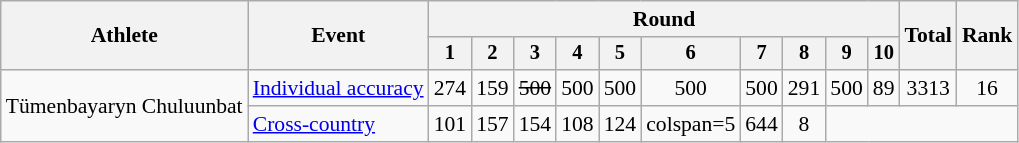<table class=wikitable style=font-size:90%;text-align:center>
<tr>
<th rowspan="2">Athlete</th>
<th rowspan="2">Event</th>
<th colspan=10>Round</th>
<th rowspan=2>Total</th>
<th rowspan=2>Rank</th>
</tr>
<tr style="font-size:95%">
<th>1</th>
<th>2</th>
<th>3</th>
<th>4</th>
<th>5</th>
<th>6</th>
<th>7</th>
<th>8</th>
<th>9</th>
<th>10</th>
</tr>
<tr>
<td align=left rowspan=2>Tümenbayaryn Chuluunbat</td>
<td align=left><a href='#'>Individual accuracy</a></td>
<td>274</td>
<td>159</td>
<td><s>500</s></td>
<td>500</td>
<td>500</td>
<td>500</td>
<td>500</td>
<td>291</td>
<td>500</td>
<td>89</td>
<td>3313</td>
<td>16</td>
</tr>
<tr>
<td align=left><a href='#'>Cross-country</a></td>
<td>101</td>
<td>157</td>
<td>154</td>
<td>108</td>
<td>124</td>
<td>colspan=5 </td>
<td>644</td>
<td>8</td>
</tr>
</table>
